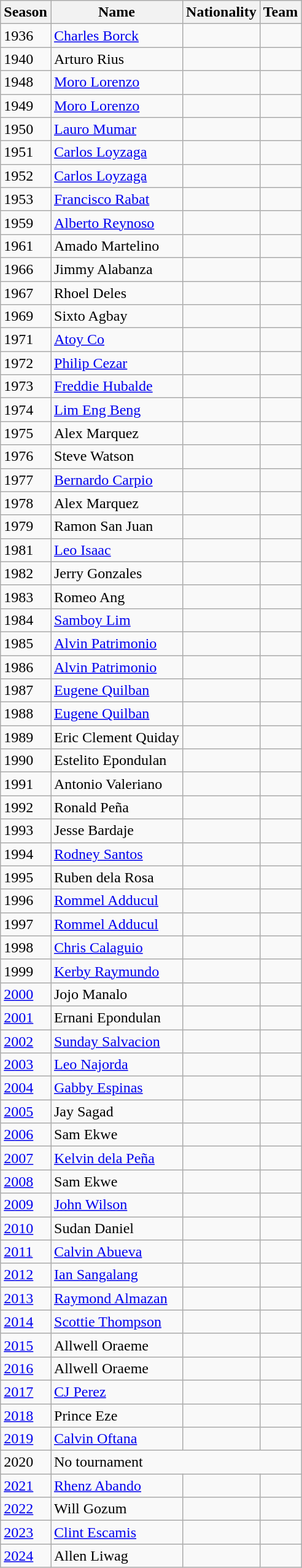<table class=wikitable>
<tr>
<th>Season</th>
<th>Name</th>
<th>Nationality</th>
<th>Team</th>
</tr>
<tr>
<td>1936</td>
<td><a href='#'>Charles Borck</a></td>
<td></td>
<td></td>
</tr>
<tr>
<td>1940</td>
<td>Arturo Rius</td>
<td></td>
<td></td>
</tr>
<tr>
<td>1948</td>
<td><a href='#'>Moro Lorenzo</a></td>
<td></td>
<td></td>
</tr>
<tr>
<td>1949</td>
<td><a href='#'>Moro Lorenzo</a></td>
<td></td>
<td></td>
</tr>
<tr>
<td>1950</td>
<td><a href='#'>Lauro Mumar</a></td>
<td></td>
<td></td>
</tr>
<tr>
<td>1951</td>
<td><a href='#'>Carlos Loyzaga</a></td>
<td></td>
<td></td>
</tr>
<tr>
<td>1952</td>
<td><a href='#'>Carlos Loyzaga</a></td>
<td></td>
<td></td>
</tr>
<tr>
<td>1953</td>
<td><a href='#'>Francisco Rabat</a></td>
<td></td>
<td></td>
</tr>
<tr>
<td>1959</td>
<td><a href='#'>Alberto Reynoso</a></td>
<td></td>
<td></td>
</tr>
<tr>
<td>1961</td>
<td>Amado Martelino</td>
<td></td>
<td></td>
</tr>
<tr>
<td>1966</td>
<td>Jimmy Alabanza</td>
<td></td>
<td></td>
</tr>
<tr>
<td>1967</td>
<td>Rhoel Deles</td>
<td></td>
<td></td>
</tr>
<tr>
<td>1969</td>
<td>Sixto Agbay</td>
<td></td>
<td></td>
</tr>
<tr>
<td>1971</td>
<td><a href='#'>Atoy Co</a></td>
<td></td>
<td></td>
</tr>
<tr>
<td>1972</td>
<td><a href='#'>Philip Cezar</a></td>
<td></td>
<td></td>
</tr>
<tr>
<td>1973</td>
<td><a href='#'>Freddie Hubalde</a></td>
<td></td>
<td></td>
</tr>
<tr>
<td>1974</td>
<td><a href='#'>Lim Eng Beng</a></td>
<td></td>
<td></td>
</tr>
<tr>
<td>1975</td>
<td>Alex Marquez</td>
<td></td>
<td></td>
</tr>
<tr>
<td>1976</td>
<td>Steve Watson</td>
<td></td>
<td></td>
</tr>
<tr>
<td>1977</td>
<td><a href='#'>Bernardo Carpio</a></td>
<td></td>
<td></td>
</tr>
<tr>
<td>1978</td>
<td>Alex Marquez</td>
<td></td>
<td></td>
</tr>
<tr>
<td>1979</td>
<td>Ramon San Juan</td>
<td></td>
<td></td>
</tr>
<tr>
<td>1981</td>
<td><a href='#'>Leo Isaac</a></td>
<td></td>
<td></td>
</tr>
<tr>
<td>1982</td>
<td>Jerry Gonzales</td>
<td></td>
<td></td>
</tr>
<tr>
<td>1983</td>
<td>Romeo Ang</td>
<td></td>
<td></td>
</tr>
<tr>
<td>1984</td>
<td><a href='#'>Samboy Lim</a></td>
<td></td>
<td></td>
</tr>
<tr>
<td>1985</td>
<td><a href='#'>Alvin Patrimonio</a></td>
<td></td>
<td></td>
</tr>
<tr>
<td>1986</td>
<td><a href='#'>Alvin Patrimonio</a></td>
<td></td>
<td></td>
</tr>
<tr>
<td>1987</td>
<td><a href='#'>Eugene Quilban</a></td>
<td></td>
<td></td>
</tr>
<tr>
<td>1988</td>
<td><a href='#'>Eugene Quilban</a></td>
<td></td>
<td></td>
</tr>
<tr>
<td>1989</td>
<td>Eric Clement Quiday</td>
<td></td>
<td></td>
</tr>
<tr>
<td>1990</td>
<td>Estelito Epondulan</td>
<td></td>
<td></td>
</tr>
<tr>
<td>1991</td>
<td>Antonio Valeriano</td>
<td></td>
<td></td>
</tr>
<tr>
<td>1992</td>
<td>Ronald Peña</td>
<td></td>
<td></td>
</tr>
<tr>
<td>1993</td>
<td>Jesse Bardaje</td>
<td></td>
<td></td>
</tr>
<tr>
<td>1994</td>
<td><a href='#'>Rodney Santos</a></td>
<td></td>
<td></td>
</tr>
<tr>
<td>1995</td>
<td>Ruben dela Rosa</td>
<td></td>
<td></td>
</tr>
<tr>
<td>1996</td>
<td><a href='#'>Rommel Adducul</a></td>
<td></td>
<td></td>
</tr>
<tr>
<td>1997</td>
<td><a href='#'>Rommel Adducul</a></td>
<td></td>
<td></td>
</tr>
<tr>
<td>1998</td>
<td><a href='#'>Chris Calaguio</a></td>
<td></td>
<td></td>
</tr>
<tr>
<td>1999</td>
<td><a href='#'>Kerby Raymundo</a></td>
<td></td>
<td></td>
</tr>
<tr>
<td><a href='#'>2000</a></td>
<td>Jojo Manalo</td>
<td></td>
<td></td>
</tr>
<tr>
<td><a href='#'>2001</a></td>
<td>Ernani Epondulan</td>
<td></td>
<td></td>
</tr>
<tr>
<td><a href='#'>2002</a></td>
<td><a href='#'>Sunday Salvacion</a></td>
<td></td>
<td></td>
</tr>
<tr>
<td><a href='#'>2003</a></td>
<td><a href='#'>Leo Najorda</a></td>
<td></td>
<td></td>
</tr>
<tr>
<td><a href='#'>2004</a></td>
<td><a href='#'>Gabby Espinas</a></td>
<td></td>
<td></td>
</tr>
<tr>
<td><a href='#'>2005</a></td>
<td>Jay Sagad</td>
<td></td>
<td></td>
</tr>
<tr>
<td><a href='#'>2006</a></td>
<td>Sam Ekwe</td>
<td></td>
<td></td>
</tr>
<tr>
<td><a href='#'>2007</a></td>
<td><a href='#'>Kelvin dela Peña</a></td>
<td></td>
<td></td>
</tr>
<tr>
<td><a href='#'>2008</a></td>
<td>Sam Ekwe</td>
<td></td>
<td></td>
</tr>
<tr>
<td><a href='#'>2009</a></td>
<td><a href='#'>John Wilson</a></td>
<td></td>
<td></td>
</tr>
<tr>
<td><a href='#'>2010</a></td>
<td>Sudan Daniel</td>
<td></td>
<td></td>
</tr>
<tr>
<td><a href='#'>2011</a></td>
<td><a href='#'>Calvin Abueva</a></td>
<td></td>
<td></td>
</tr>
<tr>
<td><a href='#'>2012</a></td>
<td><a href='#'>Ian Sangalang</a></td>
<td></td>
<td></td>
</tr>
<tr>
<td><a href='#'>2013</a></td>
<td><a href='#'>Raymond Almazan</a></td>
<td></td>
<td></td>
</tr>
<tr>
<td><a href='#'>2014</a></td>
<td><a href='#'>Scottie Thompson</a></td>
<td></td>
<td></td>
</tr>
<tr>
<td><a href='#'>2015</a></td>
<td>Allwell Oraeme</td>
<td></td>
<td></td>
</tr>
<tr>
<td><a href='#'>2016</a></td>
<td>Allwell Oraeme</td>
<td></td>
<td></td>
</tr>
<tr>
<td><a href='#'>2017</a></td>
<td><a href='#'>CJ Perez</a></td>
<td></td>
<td></td>
</tr>
<tr>
<td><a href='#'>2018</a></td>
<td>Prince Eze</td>
<td></td>
<td></td>
</tr>
<tr>
<td><a href='#'>2019</a></td>
<td><a href='#'>Calvin Oftana</a></td>
<td></td>
<td></td>
</tr>
<tr>
<td>2020</td>
<td colspan="3">No tournament</td>
</tr>
<tr>
<td><a href='#'>2021</a></td>
<td><a href='#'>Rhenz Abando</a></td>
<td></td>
<td></td>
</tr>
<tr>
<td><a href='#'>2022</a></td>
<td>Will Gozum</td>
<td></td>
<td></td>
</tr>
<tr>
<td><a href='#'>2023</a></td>
<td><a href='#'>Clint Escamis</a></td>
<td></td>
<td></td>
</tr>
<tr>
<td><a href='#'>2024</a></td>
<td>Allen Liwag</td>
<td></td>
<td></td>
</tr>
</table>
